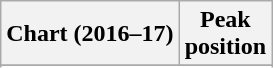<table class="wikitable plainrowheaders sortable" style="text-align:center;">
<tr>
<th scope="col">Chart (2016–17)</th>
<th scope="col">Peak<br>position</th>
</tr>
<tr>
</tr>
<tr>
</tr>
<tr>
</tr>
<tr>
</tr>
<tr>
</tr>
</table>
